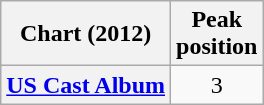<table class="wikitable sortable plainrowheaders" style="text-align:center">
<tr>
<th scope="col">Chart (2012)</th>
<th scope="col">Peak<br>position</th>
</tr>
<tr>
<th scope="row"><a href='#'>US Cast Album</a></th>
<td>3</td>
</tr>
</table>
